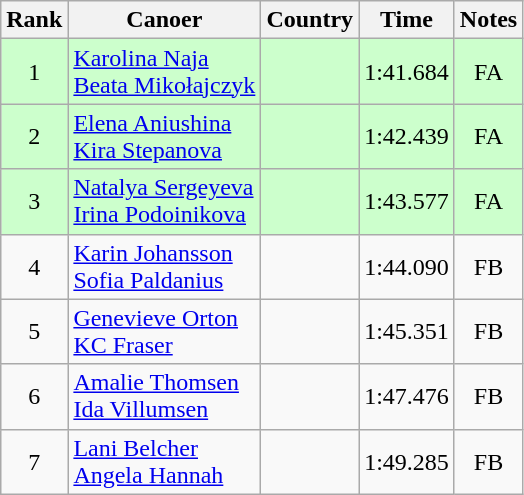<table class="wikitable" style="text-align:center;">
<tr>
<th>Rank</th>
<th>Canoer</th>
<th>Country</th>
<th>Time</th>
<th>Notes</th>
</tr>
<tr bgcolor=ccffcc>
<td>1</td>
<td align="left"><a href='#'>Karolina Naja</a><br><a href='#'>Beata Mikołajczyk</a></td>
<td align="left"></td>
<td>1:41.684</td>
<td>FA</td>
</tr>
<tr bgcolor=ccffcc>
<td>2</td>
<td align="left"><a href='#'>Elena Aniushina</a><br><a href='#'>Kira Stepanova</a></td>
<td align="left"></td>
<td>1:42.439</td>
<td>FA</td>
</tr>
<tr bgcolor=ccffcc>
<td>3</td>
<td align="left"><a href='#'>Natalya Sergeyeva</a><br><a href='#'>Irina Podoinikova</a></td>
<td align="left"></td>
<td>1:43.577</td>
<td>FA</td>
</tr>
<tr>
<td>4</td>
<td align="left"><a href='#'>Karin Johansson</a><br><a href='#'>Sofia Paldanius</a></td>
<td align="left"></td>
<td>1:44.090</td>
<td>FB</td>
</tr>
<tr>
<td>5</td>
<td align="left"><a href='#'>Genevieve Orton</a><br><a href='#'>KC Fraser</a></td>
<td align="left"></td>
<td>1:45.351</td>
<td>FB</td>
</tr>
<tr>
<td>6</td>
<td align="left"><a href='#'>Amalie Thomsen</a><br><a href='#'>Ida Villumsen</a></td>
<td align="left"></td>
<td>1:47.476</td>
<td>FB</td>
</tr>
<tr>
<td>7</td>
<td align="left"><a href='#'>Lani Belcher</a><br><a href='#'>Angela Hannah</a></td>
<td align="left"></td>
<td>1:49.285</td>
<td>FB</td>
</tr>
</table>
